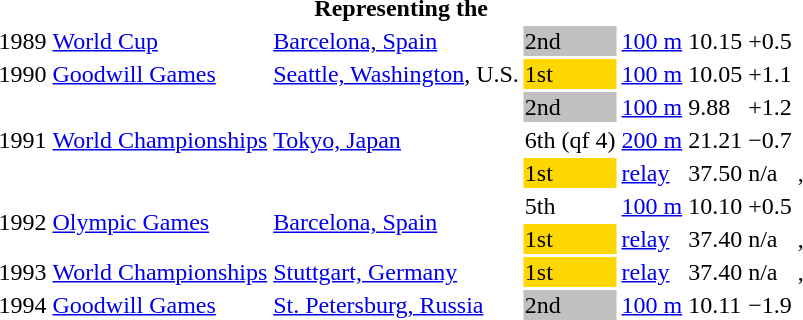<table>
<tr>
<th colspan=8>Representing the </th>
</tr>
<tr>
<td>1989</td>
<td><a href='#'>World Cup</a></td>
<td><a href='#'>Barcelona, Spain</a></td>
<td bgcolor=silver>2nd</td>
<td><a href='#'>100 m</a></td>
<td>10.15</td>
<td>+0.5</td>
<td></td>
</tr>
<tr>
<td>1990</td>
<td><a href='#'>Goodwill Games</a></td>
<td><a href='#'>Seattle, Washington</a>, U.S.</td>
<td bgcolor=gold>1st</td>
<td><a href='#'>100 m</a></td>
<td>10.05</td>
<td>+1.1</td>
<td></td>
</tr>
<tr>
<td rowspan=3>1991</td>
<td rowspan=3><a href='#'>World Championships</a></td>
<td rowspan=3><a href='#'>Tokyo, Japan</a></td>
<td bgcolor=silver>2nd</td>
<td><a href='#'>100 m</a></td>
<td>9.88</td>
<td>+1.2</td>
<td></td>
</tr>
<tr>
<td>6th (qf 4)</td>
<td><a href='#'>200 m</a></td>
<td>21.21</td>
<td>−0.7</td>
<td></td>
</tr>
<tr>
<td bgcolor=gold>1st</td>
<td><a href='#'> relay</a></td>
<td>37.50</td>
<td>n/a</td>
<td>,  </td>
</tr>
<tr>
<td rowspan=2>1992</td>
<td rowspan=2><a href='#'>Olympic Games</a></td>
<td rowspan=2><a href='#'>Barcelona, Spain</a></td>
<td>5th</td>
<td><a href='#'>100 m</a></td>
<td>10.10</td>
<td>+0.5</td>
<td></td>
</tr>
<tr>
<td bgcolor=gold>1st</td>
<td><a href='#'> relay</a></td>
<td>37.40</td>
<td>n/a</td>
<td>,  </td>
</tr>
<tr>
<td>1993</td>
<td><a href='#'>World Championships</a></td>
<td><a href='#'>Stuttgart, Germany</a></td>
<td bgcolor=gold>1st</td>
<td><a href='#'> relay</a></td>
<td>37.40</td>
<td>n/a</td>
<td>,  </td>
</tr>
<tr>
<td>1994</td>
<td><a href='#'>Goodwill Games</a></td>
<td><a href='#'>St. Petersburg, Russia</a></td>
<td bgcolor=silver>2nd</td>
<td><a href='#'>100 m</a></td>
<td>10.11</td>
<td>−1.9</td>
<td></td>
</tr>
</table>
